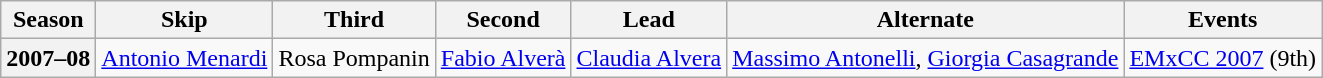<table class="wikitable">
<tr>
<th scope="col">Season</th>
<th scope="col">Skip</th>
<th scope="col">Third</th>
<th scope="col">Second</th>
<th scope="col">Lead</th>
<th scope="col">Alternate</th>
<th scope="col">Events</th>
</tr>
<tr>
<th scope="row">2007–08</th>
<td><a href='#'>Antonio Menardi</a></td>
<td>Rosa Pompanin</td>
<td><a href='#'>Fabio Alverà</a></td>
<td><a href='#'>Claudia Alvera</a></td>
<td><a href='#'>Massimo Antonelli</a>, <a href='#'>Giorgia Casagrande</a></td>
<td><a href='#'>EMxCC 2007</a> (9th)</td>
</tr>
</table>
